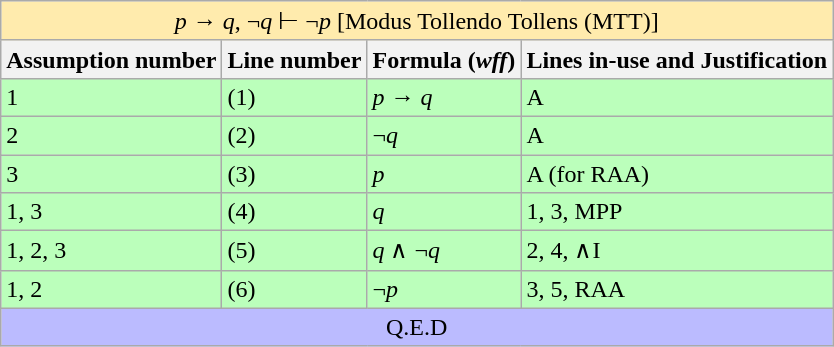<table class="wikitable">
<tr>
<td colspan="4" align="center" bgcolor="#FFEBAD"><em>p</em> → <em>q</em>, ¬<em>q</em> ⊢ ¬<em>p</em>  [Modus Tollendo Tollens (MTT)]</td>
</tr>
<tr>
<th>Assumption number</th>
<th>Line number</th>
<th>Formula (<em>wff</em>)</th>
<th>Lines in-use and Justification</th>
</tr>
<tr>
<td bgcolor="#bbffbb">1</td>
<td bgcolor="#bbffbb">(1)</td>
<td bgcolor="#bbffbb"><em>p</em> → <em>q</em></td>
<td bgcolor="#bbffbb">A</td>
</tr>
<tr>
<td bgcolor="#bbffbb">2</td>
<td bgcolor="#bbffbb">(2)</td>
<td bgcolor="#bbffbb">¬<em>q</em></td>
<td bgcolor="#bbffbb">A</td>
</tr>
<tr>
<td bgcolor="#bbffbb">3</td>
<td bgcolor="#bbffbb">(3)</td>
<td bgcolor="#bbffbb"><em>p</em></td>
<td bgcolor="#bbffbb">A (for RAA)</td>
</tr>
<tr>
<td bgcolor="#bbffbb">1, 3</td>
<td bgcolor="#bbffbb">(4)</td>
<td bgcolor="#bbffbb"><em>q</em></td>
<td bgcolor="#bbffbb">1, 3, MPP</td>
</tr>
<tr>
<td bgcolor="#bbffbb">1, 2, 3</td>
<td bgcolor="#bbffbb">(5)</td>
<td bgcolor="#bbffbb"><em>q</em> ∧ ¬<em>q</em></td>
<td bgcolor="#bbffbb">2, 4, ∧I</td>
</tr>
<tr>
<td bgcolor="#bbffbb">1, 2</td>
<td bgcolor="#bbffbb">(6)</td>
<td bgcolor="#bbffbb">¬<em>p</em></td>
<td bgcolor="#bbffbb">3, 5, RAA</td>
</tr>
<tr>
<td colspan="4" align="center" bgcolor="#BBBBFF">Q.E.D</td>
</tr>
</table>
